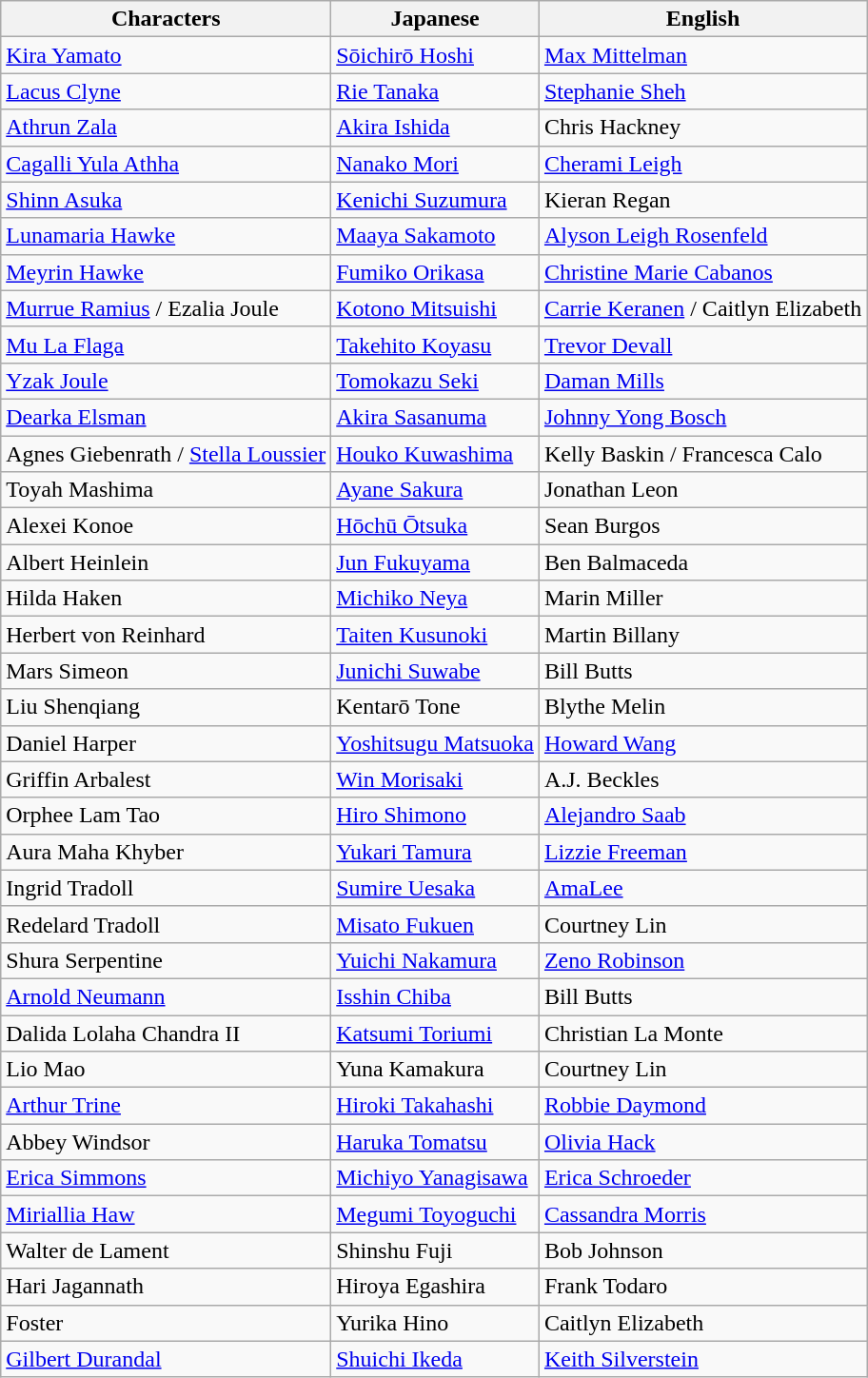<table class="wikitable">
<tr>
<th>Characters</th>
<th>Japanese</th>
<th>English</th>
</tr>
<tr>
<td><a href='#'>Kira Yamato</a></td>
<td><a href='#'>Sōichirō Hoshi</a></td>
<td><a href='#'>Max Mittelman</a></td>
</tr>
<tr>
<td><a href='#'>Lacus Clyne</a></td>
<td><a href='#'>Rie Tanaka</a></td>
<td><a href='#'>Stephanie Sheh</a></td>
</tr>
<tr>
<td><a href='#'>Athrun Zala</a></td>
<td><a href='#'>Akira Ishida</a></td>
<td>Chris Hackney</td>
</tr>
<tr>
<td><a href='#'>Cagalli Yula Athha</a></td>
<td><a href='#'>Nanako Mori</a></td>
<td><a href='#'>Cherami Leigh</a></td>
</tr>
<tr>
<td><a href='#'>Shinn Asuka</a></td>
<td><a href='#'>Kenichi Suzumura</a></td>
<td>Kieran Regan</td>
</tr>
<tr>
<td><a href='#'>Lunamaria Hawke</a></td>
<td><a href='#'>Maaya Sakamoto</a></td>
<td><a href='#'>Alyson Leigh Rosenfeld</a></td>
</tr>
<tr>
<td><a href='#'>Meyrin Hawke</a></td>
<td><a href='#'>Fumiko Orikasa</a></td>
<td><a href='#'>Christine Marie Cabanos</a></td>
</tr>
<tr>
<td><a href='#'>Murrue Ramius</a> / Ezalia Joule</td>
<td><a href='#'>Kotono Mitsuishi</a></td>
<td><a href='#'>Carrie Keranen</a> / Caitlyn Elizabeth</td>
</tr>
<tr>
<td><a href='#'>Mu La Flaga</a></td>
<td><a href='#'>Takehito Koyasu</a></td>
<td><a href='#'>Trevor Devall</a></td>
</tr>
<tr>
<td><a href='#'>Yzak Joule</a></td>
<td><a href='#'>Tomokazu Seki</a></td>
<td><a href='#'>Daman Mills</a></td>
</tr>
<tr>
<td><a href='#'>Dearka Elsman</a></td>
<td><a href='#'>Akira Sasanuma</a></td>
<td><a href='#'>Johnny Yong Bosch</a></td>
</tr>
<tr>
<td>Agnes Giebenrath / <a href='#'>Stella Loussier</a></td>
<td><a href='#'>Houko Kuwashima</a></td>
<td>Kelly Baskin / Francesca Calo</td>
</tr>
<tr>
<td>Toyah Mashima</td>
<td><a href='#'>Ayane Sakura</a></td>
<td>Jonathan Leon</td>
</tr>
<tr>
<td>Alexei Konoe</td>
<td><a href='#'>Hōchū Ōtsuka</a></td>
<td>Sean Burgos</td>
</tr>
<tr>
<td>Albert Heinlein</td>
<td><a href='#'>Jun Fukuyama</a></td>
<td>Ben Balmaceda</td>
</tr>
<tr>
<td>Hilda Haken</td>
<td><a href='#'>Michiko Neya</a></td>
<td>Marin Miller</td>
</tr>
<tr>
<td>Herbert von Reinhard</td>
<td><a href='#'>Taiten Kusunoki</a></td>
<td>Martin Billany</td>
</tr>
<tr>
<td>Mars Simeon</td>
<td><a href='#'>Junichi Suwabe</a></td>
<td>Bill Butts</td>
</tr>
<tr>
<td>Liu Shenqiang</td>
<td>Kentarō Tone</td>
<td>Blythe Melin</td>
</tr>
<tr>
<td>Daniel Harper</td>
<td><a href='#'>Yoshitsugu Matsuoka</a></td>
<td><a href='#'>Howard Wang</a></td>
</tr>
<tr>
<td>Griffin Arbalest</td>
<td><a href='#'>Win Morisaki</a></td>
<td>A.J. Beckles</td>
</tr>
<tr>
<td>Orphee Lam Tao</td>
<td><a href='#'>Hiro Shimono</a></td>
<td><a href='#'>Alejandro Saab</a></td>
</tr>
<tr>
<td>Aura Maha Khyber</td>
<td><a href='#'>Yukari Tamura</a></td>
<td><a href='#'>Lizzie Freeman</a></td>
</tr>
<tr>
<td>Ingrid Tradoll</td>
<td><a href='#'>Sumire Uesaka</a></td>
<td><a href='#'>AmaLee</a></td>
</tr>
<tr>
<td>Redelard Tradoll</td>
<td><a href='#'>Misato Fukuen</a></td>
<td>Courtney Lin</td>
</tr>
<tr>
<td>Shura Serpentine</td>
<td><a href='#'>Yuichi Nakamura</a></td>
<td><a href='#'>Zeno Robinson</a></td>
</tr>
<tr>
<td><a href='#'>Arnold Neumann</a></td>
<td><a href='#'>Isshin Chiba</a></td>
<td>Bill Butts</td>
</tr>
<tr>
<td>Dalida Lolaha Chandra II</td>
<td><a href='#'>Katsumi Toriumi</a></td>
<td>Christian La Monte</td>
</tr>
<tr>
<td>Lio Mao</td>
<td>Yuna Kamakura</td>
<td>Courtney Lin</td>
</tr>
<tr>
<td><a href='#'>Arthur Trine</a></td>
<td><a href='#'>Hiroki Takahashi</a></td>
<td><a href='#'>Robbie Daymond</a></td>
</tr>
<tr>
<td>Abbey Windsor</td>
<td><a href='#'>Haruka Tomatsu</a></td>
<td><a href='#'>Olivia Hack</a></td>
</tr>
<tr>
<td><a href='#'>Erica Simmons</a></td>
<td><a href='#'>Michiyo Yanagisawa</a></td>
<td><a href='#'>Erica Schroeder</a></td>
</tr>
<tr>
<td><a href='#'>Miriallia Haw</a></td>
<td><a href='#'>Megumi Toyoguchi</a></td>
<td><a href='#'>Cassandra Morris</a></td>
</tr>
<tr>
<td>Walter de Lament</td>
<td>Shinshu Fuji</td>
<td>Bob Johnson</td>
</tr>
<tr>
<td>Hari Jagannath</td>
<td>Hiroya Egashira</td>
<td>Frank Todaro</td>
</tr>
<tr>
<td>Foster</td>
<td>Yurika Hino</td>
<td>Caitlyn Elizabeth</td>
</tr>
<tr>
<td><a href='#'>Gilbert Durandal</a></td>
<td><a href='#'>Shuichi Ikeda</a></td>
<td><a href='#'>Keith Silverstein</a></td>
</tr>
</table>
